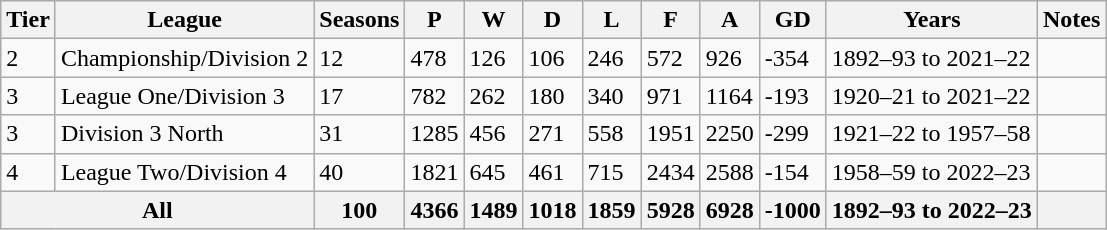<table class="wikitable">
<tr>
<th>Tier</th>
<th>League</th>
<th>Seasons</th>
<th>P</th>
<th>W</th>
<th>D</th>
<th>L</th>
<th>F</th>
<th>A</th>
<th>GD</th>
<th>Years</th>
<th>Notes</th>
</tr>
<tr>
<td>2</td>
<td>Championship/Division 2</td>
<td>12</td>
<td>478</td>
<td>126</td>
<td>106</td>
<td>246</td>
<td>572</td>
<td>926</td>
<td>-354</td>
<td>1892–93 to 2021–22</td>
<td></td>
</tr>
<tr>
<td>3</td>
<td>League One/Division 3</td>
<td>17</td>
<td>782</td>
<td>262</td>
<td>180</td>
<td>340</td>
<td>971</td>
<td>1164</td>
<td>-193</td>
<td>1920–21 to 2021–22</td>
<td></td>
</tr>
<tr>
<td>3</td>
<td>Division 3 North</td>
<td>31</td>
<td>1285</td>
<td>456</td>
<td>271</td>
<td>558</td>
<td>1951</td>
<td>2250</td>
<td>-299</td>
<td>1921–22 to 1957–58</td>
<td></td>
</tr>
<tr>
<td>4</td>
<td>League Two/Division 4</td>
<td>40</td>
<td>1821</td>
<td>645</td>
<td>461</td>
<td>715</td>
<td>2434</td>
<td>2588</td>
<td>-154</td>
<td>1958–59 to 2022–23</td>
<td></td>
</tr>
<tr>
<th colspan="2">All</th>
<th>100</th>
<th>4366</th>
<th>1489</th>
<th>1018</th>
<th>1859</th>
<th>5928</th>
<th>6928</th>
<th>-1000</th>
<th>1892–93 to 2022–23</th>
<th></th>
</tr>
</table>
